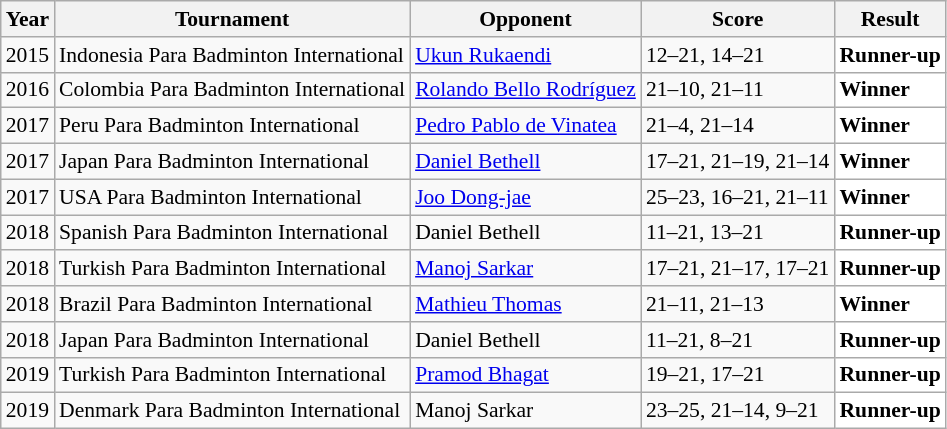<table class="sortable wikitable" style="font-size: 90%;">
<tr>
<th>Year</th>
<th>Tournament</th>
<th>Opponent</th>
<th>Score</th>
<th>Result</th>
</tr>
<tr>
<td align="center">2015</td>
<td align="left">Indonesia Para Badminton International</td>
<td align="left"> <a href='#'>Ukun Rukaendi</a></td>
<td align="left">12–21, 14–21</td>
<td style="text-align:left; background:white"> <strong>Runner-up</strong></td>
</tr>
<tr>
<td align="center">2016</td>
<td align="left">Colombia Para Badminton International</td>
<td align="left"> <a href='#'>Rolando Bello Rodríguez</a></td>
<td align="left">21–10, 21–11</td>
<td style="text-align:left; background:white"> <strong>Winner</strong></td>
</tr>
<tr>
<td align="center">2017</td>
<td align="left">Peru Para Badminton International</td>
<td align="left"> <a href='#'>Pedro Pablo de Vinatea</a></td>
<td align="left">21–4, 21–14</td>
<td style="text-align:left; background:white"> <strong>Winner</strong></td>
</tr>
<tr>
<td align="center">2017</td>
<td align="left">Japan Para Badminton International</td>
<td align="left"> <a href='#'>Daniel Bethell</a></td>
<td align="left">17–21, 21–19, 21–14</td>
<td style="text-align:left; background:white"> <strong>Winner</strong></td>
</tr>
<tr>
<td align="center">2017</td>
<td align="left">USA Para Badminton International</td>
<td align="left"> <a href='#'>Joo Dong-jae</a></td>
<td align="left">25–23, 16–21, 21–11</td>
<td style="text-align:left; background:white"> <strong>Winner</strong></td>
</tr>
<tr>
<td align="center">2018</td>
<td align="left">Spanish Para Badminton International</td>
<td align="left"> Daniel Bethell</td>
<td align="left">11–21, 13–21</td>
<td style="text-align:left; background:white"> <strong>Runner-up</strong></td>
</tr>
<tr>
<td align="center">2018</td>
<td align="left">Turkish Para Badminton International</td>
<td align="left"> <a href='#'>Manoj Sarkar</a></td>
<td align="left">17–21, 21–17, 17–21</td>
<td style="text-align:left; background:white"> <strong>Runner-up</strong></td>
</tr>
<tr>
<td align="center">2018</td>
<td align="left">Brazil Para Badminton International</td>
<td align="left"> <a href='#'>Mathieu Thomas</a></td>
<td align="left">21–11, 21–13</td>
<td style="text-align:left; background:white"> <strong>Winner</strong></td>
</tr>
<tr>
<td align="center">2018</td>
<td align="left">Japan Para Badminton International</td>
<td align="left"> Daniel Bethell</td>
<td align="left">11–21, 8–21</td>
<td style="text-align:left; background:white"> <strong>Runner-up</strong></td>
</tr>
<tr>
<td align="center">2019</td>
<td align="left">Turkish Para Badminton International</td>
<td align="left"> <a href='#'>Pramod Bhagat</a></td>
<td align="left">19–21, 17–21</td>
<td style="text-align:left; background:white"> <strong>Runner-up</strong></td>
</tr>
<tr>
<td align="center">2019</td>
<td align="left">Denmark Para Badminton International</td>
<td align="left"> Manoj Sarkar</td>
<td align="left">23–25, 21–14, 9–21</td>
<td style="text-align:left; background:white"> <strong>Runner-up</strong></td>
</tr>
</table>
